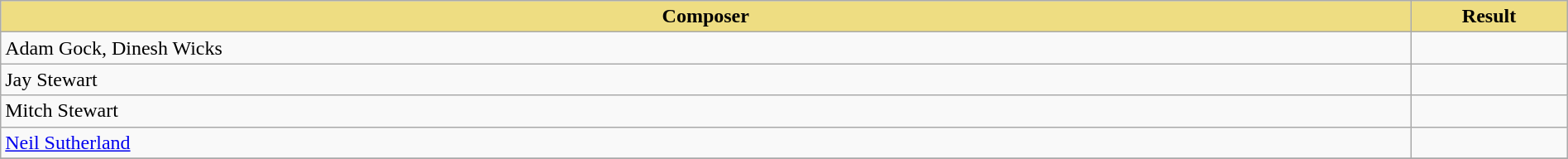<table class="wikitable" width=100%>
<tr>
<th style="width:90%;background:#EEDD82;">Composer</th>
<th style="width:10%;background:#EEDD82;">Result<br></th>
</tr>
<tr>
<td>Adam Gock, Dinesh Wicks</td>
<td></td>
</tr>
<tr>
<td>Jay Stewart</td>
<td></td>
</tr>
<tr>
<td>Mitch Stewart</td>
<td></td>
</tr>
<tr>
<td><a href='#'>Neil Sutherland</a></td>
<td></td>
</tr>
<tr>
</tr>
</table>
